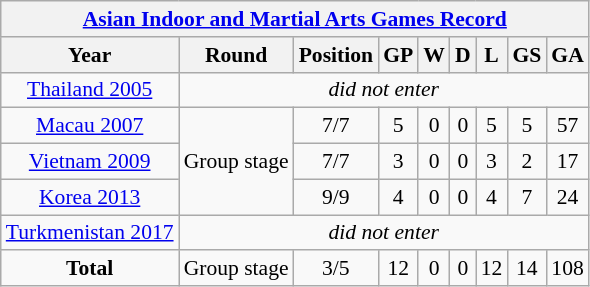<table class="wikitable" style="text-align: center;font-size:90%;">
<tr>
<th colspan=9><a href='#'>Asian Indoor and Martial Arts Games Record</a></th>
</tr>
<tr>
<th>Year</th>
<th>Round</th>
<th>Position</th>
<th>GP</th>
<th>W</th>
<th>D</th>
<th>L</th>
<th>GS</th>
<th>GA</th>
</tr>
<tr>
<td><a href='#'>Thailand 2005</a></td>
<td rowspan="1" colspan="8"><em>did not enter</em></td>
</tr>
<tr>
<td><a href='#'>Macau 2007</a></td>
<td rowspan="3" colspan="1">Group stage</td>
<td>7/7</td>
<td>5</td>
<td>0</td>
<td>0</td>
<td>5</td>
<td>5</td>
<td>57</td>
</tr>
<tr>
<td><a href='#'>Vietnam 2009</a></td>
<td>7/7</td>
<td>3</td>
<td>0</td>
<td>0</td>
<td>3</td>
<td>2</td>
<td>17</td>
</tr>
<tr>
<td><a href='#'>Korea 2013</a></td>
<td>9/9</td>
<td>4</td>
<td>0</td>
<td>0</td>
<td>4</td>
<td>7</td>
<td>24</td>
</tr>
<tr>
<td><a href='#'>Turkmenistan 2017</a></td>
<td rowspan="1" colspan="8"><em>did not enter</em></td>
</tr>
<tr>
<td><strong>Total</strong></td>
<td>Group stage</td>
<td>3/5</td>
<td>12</td>
<td>0</td>
<td>0</td>
<td>12</td>
<td>14</td>
<td>108</td>
</tr>
</table>
